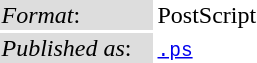<table style="text-align:left;">
<tr>
<td style="background:#ddd; width:100px;"><em>Format</em>:</td>
<td>PostScript</td>
</tr>
<tr>
<td style="background:#ddd;"><em>Published as</em>:</td>
<td><code><a href='#'>.ps</a></code></td>
</tr>
</table>
